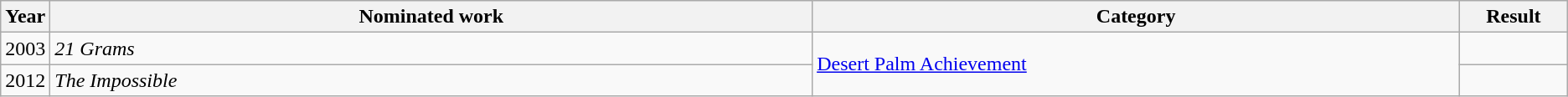<table class=wikitable>
<tr>
<th scope="col" style="width:1em;">Year</th>
<th scope="col" style="width:39em;">Nominated work</th>
<th scope="col" style="width:33em;">Category</th>
<th scope="col" style="width:5em;">Result</th>
</tr>
<tr>
<td>2003</td>
<td><em>21 Grams</em></td>
<td rowspan="2"><a href='#'>Desert Palm Achievement</a></td>
<td></td>
</tr>
<tr>
<td>2012</td>
<td><em>The Impossible</em></td>
<td></td>
</tr>
</table>
